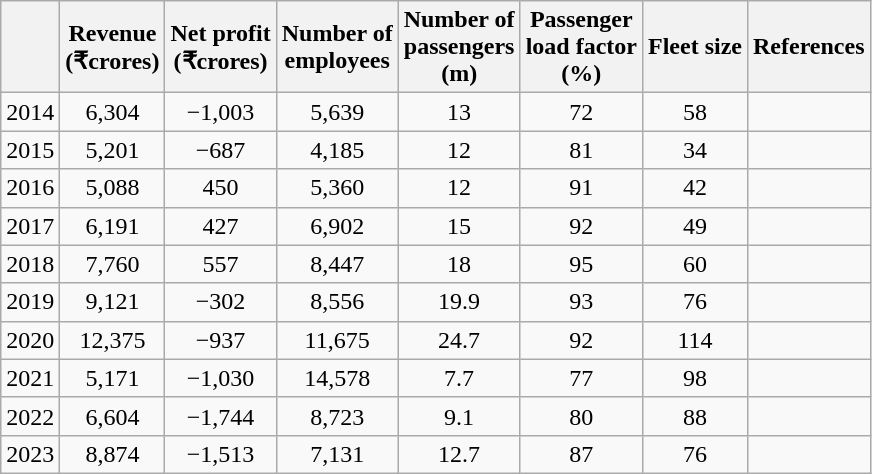<table class="wikitable" style="text-align:center;">
<tr>
<th></th>
<th>Revenue<br>(₹crores)</th>
<th>Net profit<br>(₹crores)</th>
<th>Number of<br>employees</th>
<th>Number of<br>passengers<br>(m)</th>
<th>Passenger<br>load factor<br>(%)</th>
<th>Fleet size</th>
<th>References</th>
</tr>
<tr>
<td style="text-align:left;">2014</td>
<td>6,304</td>
<td><span>−1,003</span></td>
<td>5,639</td>
<td>13</td>
<td>72</td>
<td>58</td>
<td></td>
</tr>
<tr>
<td style="text-align:left;">2015</td>
<td>5,201</td>
<td><span>−687</span></td>
<td>4,185</td>
<td>12</td>
<td>81</td>
<td>34</td>
<td></td>
</tr>
<tr>
<td style="text-align:left;">2016</td>
<td>5,088</td>
<td>450</td>
<td>5,360</td>
<td>12</td>
<td>91</td>
<td>42</td>
<td></td>
</tr>
<tr>
<td style="text-align:left;">2017</td>
<td>6,191</td>
<td>427</td>
<td>6,902</td>
<td>15</td>
<td>92</td>
<td>49</td>
<td></td>
</tr>
<tr>
<td style="text-align:left;">2018</td>
<td>7,760</td>
<td>557</td>
<td>8,447</td>
<td>18</td>
<td>95</td>
<td>60</td>
<td></td>
</tr>
<tr>
<td style="text-align:left;">2019</td>
<td>9,121</td>
<td><span>−302</span></td>
<td>8,556</td>
<td>19.9</td>
<td>93</td>
<td>76</td>
<td></td>
</tr>
<tr>
<td style="text-align:left;">2020</td>
<td>12,375</td>
<td><span>−937</span></td>
<td>11,675</td>
<td>24.7</td>
<td>92</td>
<td>114</td>
<td></td>
</tr>
<tr>
<td>2021</td>
<td>5,171</td>
<td><span>−1,030</span></td>
<td>14,578</td>
<td>7.7</td>
<td>77</td>
<td>98</td>
<td></td>
</tr>
<tr>
<td>2022</td>
<td>6,604</td>
<td><span>−1,744</span></td>
<td>8,723</td>
<td>9.1</td>
<td>80</td>
<td>88</td>
<td></td>
</tr>
<tr>
<td>2023</td>
<td>8,874</td>
<td><span>−1,513</span></td>
<td>7,131</td>
<td>12.7</td>
<td>87</td>
<td>76</td>
<td></td>
</tr>
</table>
